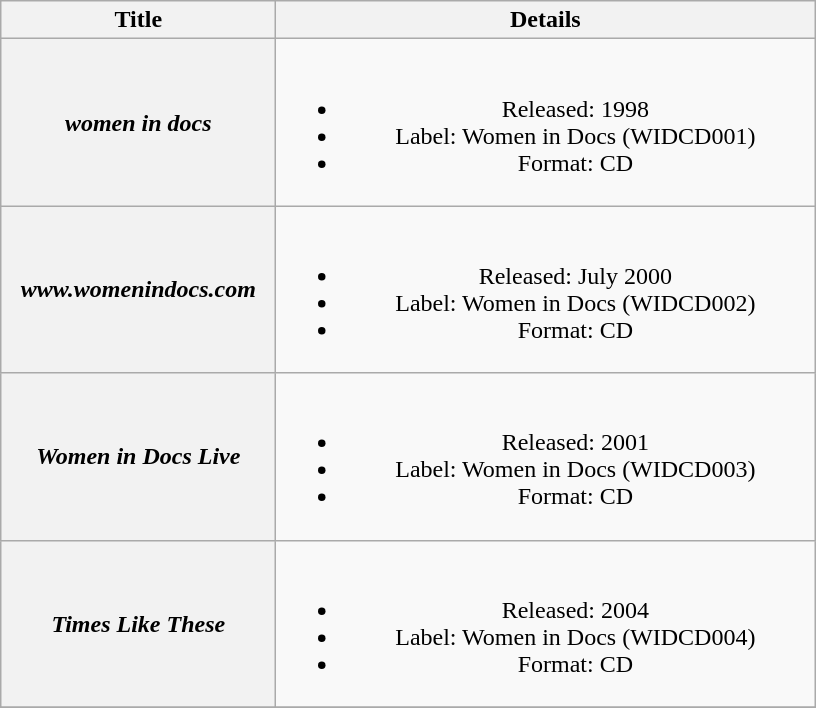<table class="wikitable plainrowheaders" style="text-align:center;" border="1">
<tr>
<th scope="col" style="width:11em;">Title</th>
<th scope="col" style="width:22em;">Details</th>
</tr>
<tr>
<th scope="row"><em>women in docs</em></th>
<td><br><ul><li>Released: 1998</li><li>Label:  Women in Docs (WIDCD001)</li><li>Format: CD</li></ul></td>
</tr>
<tr>
<th scope="row"><em>www.womenindocs.com</em></th>
<td><br><ul><li>Released: July 2000</li><li>Label:  Women in Docs (WIDCD002)</li><li>Format: CD</li></ul></td>
</tr>
<tr>
<th scope="row"><em>Women in Docs Live</em></th>
<td><br><ul><li>Released: 2001</li><li>Label:  Women in Docs (WIDCD003)</li><li>Format: CD</li></ul></td>
</tr>
<tr>
<th scope="row"><em>Times Like These</em></th>
<td><br><ul><li>Released: 2004</li><li>Label:  Women in Docs (WIDCD004)</li><li>Format: CD</li></ul></td>
</tr>
<tr>
</tr>
</table>
